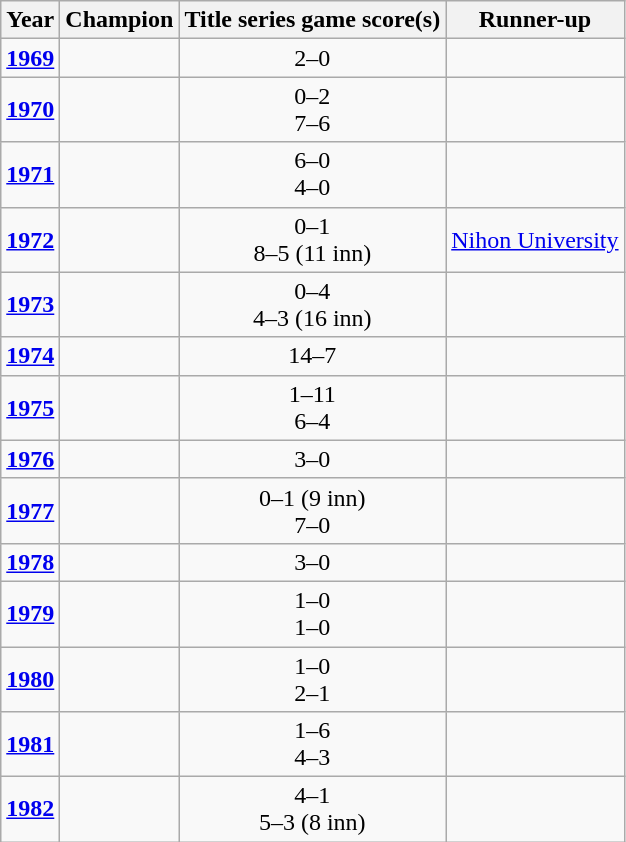<table class="wikitable">
<tr>
<th>Year</th>
<th>Champion</th>
<th>Title series game score(s)</th>
<th>Runner-up</th>
</tr>
<tr>
<td><strong><a href='#'>1969</a></strong></td>
<td><strong></strong></td>
<td align="center">2–0</td>
<td></td>
</tr>
<tr>
<td><strong><a href='#'>1970</a></strong></td>
<td><strong></strong></td>
<td align="center">0–2<br>7–6</td>
<td></td>
</tr>
<tr>
<td><strong><a href='#'>1971</a></strong></td>
<td><strong></strong></td>
<td align="center">6–0<br>4–0</td>
<td></td>
</tr>
<tr>
<td><strong><a href='#'>1972</a></strong></td>
<td><strong></strong></td>
<td align="center">0–1<br>8–5 (11 inn)</td>
<td><a href='#'>Nihon University</a></td>
</tr>
<tr>
<td><strong><a href='#'>1973</a></strong></td>
<td><strong></strong></td>
<td align="center">0–4<br>4–3 (16 inn)</td>
<td></td>
</tr>
<tr>
<td><strong><a href='#'>1974</a></strong></td>
<td><strong></strong></td>
<td align="center">14–7</td>
<td></td>
</tr>
<tr>
<td><strong><a href='#'>1975</a></strong></td>
<td><strong></strong></td>
<td align="center">1–11<br>6–4</td>
<td></td>
</tr>
<tr>
<td><strong><a href='#'>1976</a></strong></td>
<td><strong></strong></td>
<td align="center">3–0</td>
<td></td>
</tr>
<tr>
<td><strong><a href='#'>1977</a></strong></td>
<td><strong></strong></td>
<td align="center">0–1 (9 inn)<br>7–0</td>
<td></td>
</tr>
<tr>
<td><strong><a href='#'>1978</a></strong></td>
<td><strong></strong></td>
<td align="center">3–0</td>
<td></td>
</tr>
<tr>
<td><strong><a href='#'>1979</a></strong></td>
<td><strong></strong></td>
<td align="center">1–0<br>1–0</td>
<td></td>
</tr>
<tr>
<td><strong><a href='#'>1980</a></strong></td>
<td><strong></strong></td>
<td align="center">1–0<br>2–1</td>
<td></td>
</tr>
<tr>
<td><strong><a href='#'>1981</a></strong></td>
<td><strong></strong></td>
<td align="center">1–6<br>4–3</td>
<td></td>
</tr>
<tr>
<td><strong><a href='#'>1982</a></strong></td>
<td><strong></strong></td>
<td align="center">4–1<br>5–3 (8 inn)</td>
<td></td>
</tr>
</table>
